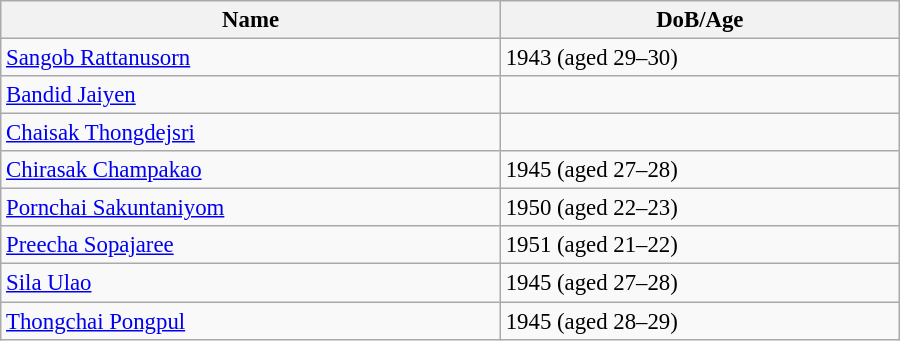<table class="wikitable" style="width:600px; font-size:95%;">
<tr>
<th align="left">Name</th>
<th align="left">DoB/Age</th>
</tr>
<tr>
<td align="left"><a href='#'>Sangob Rattanusorn</a></td>
<td align="left">1943 (aged 29–30)</td>
</tr>
<tr>
<td align="left"><a href='#'>Bandid Jaiyen</a></td>
<td align="left"></td>
</tr>
<tr>
<td align="left"><a href='#'>Chaisak Thongdejsri</a></td>
<td align="left"></td>
</tr>
<tr>
<td align="left"><a href='#'>Chirasak Champakao</a></td>
<td align="left">1945 (aged 27–28)</td>
</tr>
<tr>
<td align="left"><a href='#'>Pornchai Sakuntaniyom</a></td>
<td align="left">1950 (aged 22–23)</td>
</tr>
<tr>
<td align="left"><a href='#'>Preecha Sopajaree</a></td>
<td align="left">1951 (aged 21–22)</td>
</tr>
<tr>
<td align="left"><a href='#'>Sila Ulao</a></td>
<td align="left">1945 (aged 27–28)</td>
</tr>
<tr>
<td align="left"><a href='#'>Thongchai Pongpul</a></td>
<td align="left">1945 (aged 28–29)</td>
</tr>
</table>
